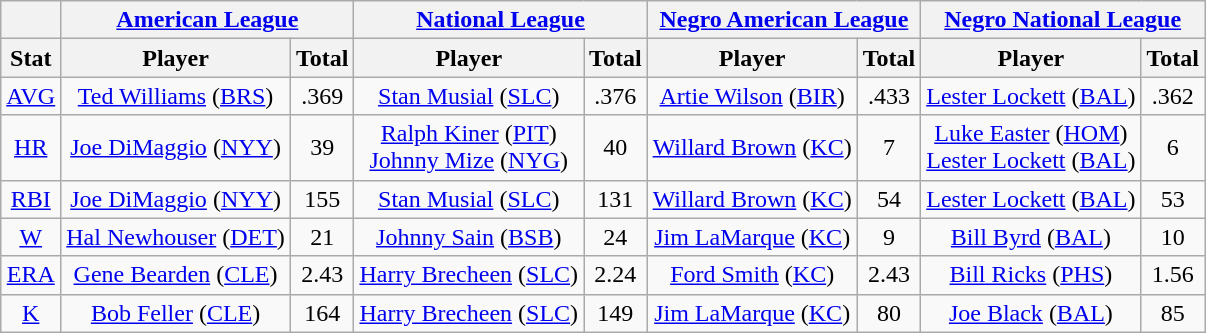<table class="wikitable" style="text-align:center;">
<tr>
<th></th>
<th colspan="2"><a href='#'>American League</a></th>
<th colspan="2"><a href='#'>National League</a></th>
<th colspan="2"><a href='#'>Negro American League</a></th>
<th colspan="2"><a href='#'>Negro National League</a></th>
</tr>
<tr>
<th>Stat</th>
<th>Player</th>
<th>Total</th>
<th>Player</th>
<th>Total</th>
<th>Player</th>
<th>Total</th>
<th>Player</th>
<th>Total</th>
</tr>
<tr>
<td><a href='#'>AVG</a></td>
<td><a href='#'>Ted Williams</a> (<a href='#'>BRS</a>)</td>
<td>.369</td>
<td><a href='#'>Stan Musial</a> (<a href='#'>SLC</a>)</td>
<td>.376</td>
<td><a href='#'>Artie Wilson</a> (<a href='#'>BIR</a>)</td>
<td>.433</td>
<td><a href='#'>Lester Lockett</a> (<a href='#'>BAL</a>)</td>
<td>.362</td>
</tr>
<tr>
<td><a href='#'>HR</a></td>
<td><a href='#'>Joe DiMaggio</a> (<a href='#'>NYY</a>)</td>
<td>39</td>
<td><a href='#'>Ralph Kiner</a> (<a href='#'>PIT</a>)<br><a href='#'>Johnny Mize</a> (<a href='#'>NYG</a>)</td>
<td>40</td>
<td><a href='#'>Willard Brown</a> (<a href='#'>KC</a>)</td>
<td>7</td>
<td><a href='#'>Luke Easter</a> (<a href='#'>HOM</a>)<br><a href='#'>Lester Lockett</a> (<a href='#'>BAL</a>)</td>
<td>6</td>
</tr>
<tr>
<td><a href='#'>RBI</a></td>
<td><a href='#'>Joe DiMaggio</a> (<a href='#'>NYY</a>)</td>
<td>155</td>
<td><a href='#'>Stan Musial</a> (<a href='#'>SLC</a>)</td>
<td>131</td>
<td><a href='#'>Willard Brown</a> (<a href='#'>KC</a>)</td>
<td>54</td>
<td><a href='#'>Lester Lockett</a> (<a href='#'>BAL</a>)</td>
<td>53</td>
</tr>
<tr>
<td><a href='#'>W</a></td>
<td><a href='#'>Hal Newhouser</a> (<a href='#'>DET</a>)</td>
<td>21</td>
<td><a href='#'>Johnny Sain</a> (<a href='#'>BSB</a>)</td>
<td>24</td>
<td><a href='#'>Jim LaMarque</a> (<a href='#'>KC</a>)</td>
<td>9</td>
<td><a href='#'>Bill Byrd</a> (<a href='#'>BAL</a>)</td>
<td>10</td>
</tr>
<tr>
<td><a href='#'>ERA</a></td>
<td><a href='#'>Gene Bearden</a> (<a href='#'>CLE</a>)</td>
<td>2.43</td>
<td><a href='#'>Harry Brecheen</a> (<a href='#'>SLC</a>)</td>
<td>2.24</td>
<td><a href='#'>Ford Smith</a> (<a href='#'>KC</a>)</td>
<td>2.43</td>
<td><a href='#'>Bill Ricks</a> (<a href='#'>PHS</a>)</td>
<td>1.56</td>
</tr>
<tr>
<td><a href='#'>K</a></td>
<td><a href='#'>Bob Feller</a> (<a href='#'>CLE</a>)</td>
<td>164</td>
<td><a href='#'>Harry Brecheen</a> (<a href='#'>SLC</a>)</td>
<td>149</td>
<td><a href='#'>Jim LaMarque</a> (<a href='#'>KC</a>)</td>
<td>80</td>
<td><a href='#'>Joe Black</a> (<a href='#'>BAL</a>)</td>
<td>85</td>
</tr>
</table>
